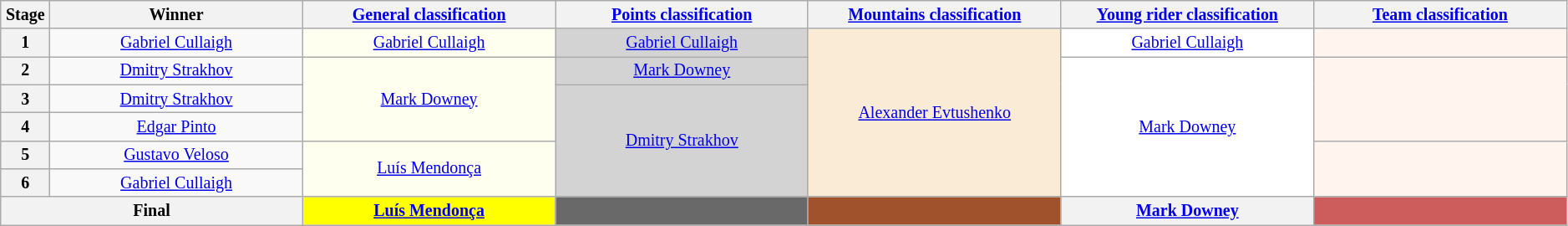<table class="wikitable" style="text-align: center; font-size:smaller;">
<tr>
<th scope="col" style="width:1%;">Stage</th>
<th scope="col" style="width:14%;">Winner</th>
<th scope="col" style="width:14%;"><a href='#'>General classification</a><br></th>
<th scope="col" style="width:14%;"><a href='#'>Points classification</a><br></th>
<th scope="col" style="width:14%;"><a href='#'>Mountains classification</a><br></th>
<th scope="col" style="width:14%;"><a href='#'>Young rider classification</a><br></th>
<th scope="col" style="width:14%;"><a href='#'>Team classification</a></th>
</tr>
<tr>
<th scope="row">1</th>
<td><a href='#'>Gabriel Cullaigh</a></td>
<td style="background:Ivory;"><a href='#'>Gabriel Cullaigh</a></td>
<td style="background:LightGray"><a href='#'>Gabriel Cullaigh</a></td>
<td style="background:AntiqueWhite" rowspan="6"><a href='#'>Alexander Evtushenko</a></td>
<td style="background:White;"><a href='#'>Gabriel Cullaigh</a></td>
<td style="background:Seashell;"></td>
</tr>
<tr>
<th scope="row">2</th>
<td><a href='#'>Dmitry Strakhov</a></td>
<td style="background:Ivory;" rowspan="3"><a href='#'>Mark Downey</a></td>
<td style="background:LightGray"><a href='#'>Mark Downey</a></td>
<td style="background:White;" rowspan="5"><a href='#'>Mark Downey</a></td>
<td style="background:Seashell;" rowspan="3"></td>
</tr>
<tr>
<th scope="row">3</th>
<td><a href='#'>Dmitry Strakhov</a></td>
<td style="background:LightGray" rowspan="4"><a href='#'>Dmitry Strakhov</a></td>
</tr>
<tr>
<th scope="row">4</th>
<td><a href='#'>Edgar Pinto</a></td>
</tr>
<tr>
<th scope="row">5</th>
<td><a href='#'>Gustavo Veloso</a></td>
<td style="background:Ivory;" rowspan="2"><a href='#'>Luís Mendonça</a></td>
<td style="background:Seashell;" rowspan="2"></td>
</tr>
<tr>
<th scope="row">6</th>
<td><a href='#'>Gabriel Cullaigh</a></td>
</tr>
<tr>
<th colspan="2">Final</th>
<th style="background:Yellow;"><a href='#'>Luís Mendonça</a></th>
<th style="background:DimGray;"></th>
<th style="background:Sienna;"></th>
<th><a href='#'>Mark Downey</a></th>
<th style="background:IndianRed;"></th>
</tr>
</table>
